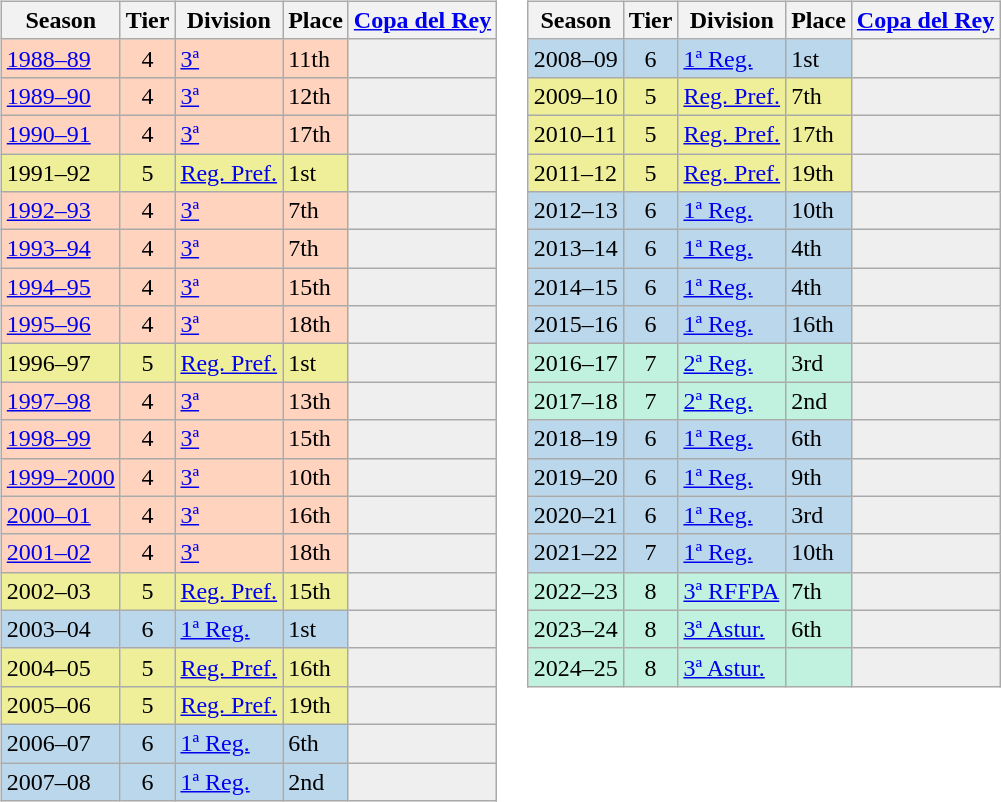<table>
<tr>
<td valign="top" width=0%><br><table class="wikitable">
<tr style="background:#f0f6fa;">
<th>Season</th>
<th>Tier</th>
<th>Division</th>
<th>Place</th>
<th><a href='#'>Copa del Rey</a></th>
</tr>
<tr>
<td style="background:#FFD3BD;"><a href='#'>1988–89</a></td>
<td style="background:#FFD3BD;" align="center">4</td>
<td style="background:#FFD3BD;"><a href='#'>3ª</a></td>
<td style="background:#FFD3BD;">11th</td>
<th style="background:#efefef;"></th>
</tr>
<tr>
<td style="background:#FFD3BD;"><a href='#'>1989–90</a></td>
<td style="background:#FFD3BD;" align="center">4</td>
<td style="background:#FFD3BD;"><a href='#'>3ª</a></td>
<td style="background:#FFD3BD;">12th</td>
<th style="background:#efefef;"></th>
</tr>
<tr>
<td style="background:#FFD3BD;"><a href='#'>1990–91</a></td>
<td style="background:#FFD3BD;" align="center">4</td>
<td style="background:#FFD3BD;"><a href='#'>3ª</a></td>
<td style="background:#FFD3BD;">17th</td>
<th style="background:#efefef;"></th>
</tr>
<tr>
<td style="background:#EFEF99;">1991–92</td>
<td style="background:#EFEF99;" align="center">5</td>
<td style="background:#EFEF99;"><a href='#'>Reg. Pref.</a></td>
<td style="background:#EFEF99;">1st</td>
<th style="background:#efefef;"></th>
</tr>
<tr>
<td style="background:#FFD3BD;"><a href='#'>1992–93</a></td>
<td style="background:#FFD3BD;" align="center">4</td>
<td style="background:#FFD3BD;"><a href='#'>3ª</a></td>
<td style="background:#FFD3BD;">7th</td>
<th style="background:#efefef;"></th>
</tr>
<tr>
<td style="background:#FFD3BD;"><a href='#'>1993–94</a></td>
<td style="background:#FFD3BD;" align="center">4</td>
<td style="background:#FFD3BD;"><a href='#'>3ª</a></td>
<td style="background:#FFD3BD;">7th</td>
<th style="background:#efefef;"></th>
</tr>
<tr>
<td style="background:#FFD3BD;"><a href='#'>1994–95</a></td>
<td style="background:#FFD3BD;" align="center">4</td>
<td style="background:#FFD3BD;"><a href='#'>3ª</a></td>
<td style="background:#FFD3BD;">15th</td>
<th style="background:#efefef;"></th>
</tr>
<tr>
<td style="background:#FFD3BD;"><a href='#'>1995–96</a></td>
<td style="background:#FFD3BD;" align="center">4</td>
<td style="background:#FFD3BD;"><a href='#'>3ª</a></td>
<td style="background:#FFD3BD;">18th</td>
<th style="background:#efefef;"></th>
</tr>
<tr>
<td style="background:#EFEF99;">1996–97</td>
<td style="background:#EFEF99;" align="center">5</td>
<td style="background:#EFEF99;"><a href='#'>Reg. Pref.</a></td>
<td style="background:#EFEF99;">1st</td>
<th style="background:#efefef;"></th>
</tr>
<tr>
<td style="background:#FFD3BD;"><a href='#'>1997–98</a></td>
<td style="background:#FFD3BD;" align="center">4</td>
<td style="background:#FFD3BD;"><a href='#'>3ª</a></td>
<td style="background:#FFD3BD;">13th</td>
<th style="background:#efefef;"></th>
</tr>
<tr>
<td style="background:#FFD3BD;"><a href='#'>1998–99</a></td>
<td style="background:#FFD3BD;" align="center">4</td>
<td style="background:#FFD3BD;"><a href='#'>3ª</a></td>
<td style="background:#FFD3BD;">15th</td>
<th style="background:#efefef;"></th>
</tr>
<tr>
<td style="background:#FFD3BD;"><a href='#'>1999–2000</a></td>
<td style="background:#FFD3BD;" align="center">4</td>
<td style="background:#FFD3BD;"><a href='#'>3ª</a></td>
<td style="background:#FFD3BD;">10th</td>
<th style="background:#efefef;"></th>
</tr>
<tr>
<td style="background:#FFD3BD;"><a href='#'>2000–01</a></td>
<td style="background:#FFD3BD;" align="center">4</td>
<td style="background:#FFD3BD;"><a href='#'>3ª</a></td>
<td style="background:#FFD3BD;">16th</td>
<th style="background:#efefef;"></th>
</tr>
<tr>
<td style="background:#FFD3BD;"><a href='#'>2001–02</a></td>
<td style="background:#FFD3BD;" align="center">4</td>
<td style="background:#FFD3BD;"><a href='#'>3ª</a></td>
<td style="background:#FFD3BD;">18th</td>
<th style="background:#efefef;"></th>
</tr>
<tr>
<td style="background:#EFEF99;">2002–03</td>
<td style="background:#EFEF99;" align="center">5</td>
<td style="background:#EFEF99;"><a href='#'>Reg. Pref.</a></td>
<td style="background:#EFEF99;">15th</td>
<th style="background:#efefef;"></th>
</tr>
<tr>
<td style="background:#BBD7EC;">2003–04</td>
<td style="background:#BBD7EC;" align="center">6</td>
<td style="background:#BBD7EC;"><a href='#'>1ª Reg.</a></td>
<td style="background:#BBD7EC;">1st</td>
<th style="background:#efefef;"></th>
</tr>
<tr>
<td style="background:#EFEF99;">2004–05</td>
<td style="background:#EFEF99;" align="center">5</td>
<td style="background:#EFEF99;"><a href='#'>Reg. Pref.</a></td>
<td style="background:#EFEF99;">16th</td>
<th style="background:#efefef;"></th>
</tr>
<tr>
<td style="background:#EFEF99;">2005–06</td>
<td style="background:#EFEF99;" align="center">5</td>
<td style="background:#EFEF99;"><a href='#'>Reg. Pref.</a></td>
<td style="background:#EFEF99;">19th</td>
<th style="background:#efefef;"></th>
</tr>
<tr>
<td style="background:#BBD7EC;">2006–07</td>
<td style="background:#BBD7EC;" align="center">6</td>
<td style="background:#BBD7EC;"><a href='#'>1ª Reg.</a></td>
<td style="background:#BBD7EC;">6th</td>
<th style="background:#efefef;"></th>
</tr>
<tr>
<td style="background:#BBD7EC;">2007–08</td>
<td style="background:#BBD7EC;" align="center">6</td>
<td style="background:#BBD7EC;"><a href='#'>1ª Reg.</a></td>
<td style="background:#BBD7EC;">2nd</td>
<th style="background:#efefef;"></th>
</tr>
</table>
</td>
<td valign="top" width=0%><br><table class="wikitable">
<tr style="background:#f0f6fa;">
<th>Season</th>
<th>Tier</th>
<th>Division</th>
<th>Place</th>
<th><a href='#'>Copa del Rey</a></th>
</tr>
<tr>
<td style="background:#BBD7EC;">2008–09</td>
<td style="background:#BBD7EC;" align="center">6</td>
<td style="background:#BBD7EC;"><a href='#'>1ª Reg.</a></td>
<td style="background:#BBD7EC;">1st</td>
<th style="background:#efefef;"></th>
</tr>
<tr>
<td style="background:#EFEF99;">2009–10</td>
<td style="background:#EFEF99;" align="center">5</td>
<td style="background:#EFEF99;"><a href='#'>Reg. Pref.</a></td>
<td style="background:#EFEF99;">7th</td>
<th style="background:#efefef;"></th>
</tr>
<tr>
<td style="background:#EFEF99;">2010–11</td>
<td style="background:#EFEF99;" align="center">5</td>
<td style="background:#EFEF99;"><a href='#'>Reg. Pref.</a></td>
<td style="background:#EFEF99;">17th</td>
<th style="background:#efefef;"></th>
</tr>
<tr>
<td style="background:#EFEF99;">2011–12</td>
<td style="background:#EFEF99;" align="center">5</td>
<td style="background:#EFEF99;"><a href='#'>Reg. Pref.</a></td>
<td style="background:#EFEF99;">19th</td>
<th style="background:#efefef;"></th>
</tr>
<tr>
<td style="background:#BBD7EC;">2012–13</td>
<td style="background:#BBD7EC;" align="center">6</td>
<td style="background:#BBD7EC;"><a href='#'>1ª Reg.</a></td>
<td style="background:#BBD7EC;">10th</td>
<th style="background:#efefef;"></th>
</tr>
<tr>
<td style="background:#BBD7EC;">2013–14</td>
<td style="background:#BBD7EC;" align="center">6</td>
<td style="background:#BBD7EC;"><a href='#'>1ª Reg.</a></td>
<td style="background:#BBD7EC;">4th</td>
<th style="background:#efefef;"></th>
</tr>
<tr>
<td style="background:#BBD7EC;">2014–15</td>
<td style="background:#BBD7EC;" align="center">6</td>
<td style="background:#BBD7EC;"><a href='#'>1ª Reg.</a></td>
<td style="background:#BBD7EC;">4th</td>
<th style="background:#efefef;"></th>
</tr>
<tr>
<td style="background:#BBD7EC;">2015–16</td>
<td style="background:#BBD7EC;" align="center">6</td>
<td style="background:#BBD7EC;"><a href='#'>1ª Reg.</a></td>
<td style="background:#BBD7EC;">16th</td>
<th style="background:#efefef;"></th>
</tr>
<tr>
<td style="background:#C0F2DF;">2016–17</td>
<td style="background:#C0F2DF;" align="center">7</td>
<td style="background:#C0F2DF;"><a href='#'>2ª Reg.</a></td>
<td style="background:#C0F2DF;">3rd</td>
<th style="background:#efefef;"></th>
</tr>
<tr>
<td style="background:#C0F2DF;">2017–18</td>
<td style="background:#C0F2DF;" align="center">7</td>
<td style="background:#C0F2DF;"><a href='#'>2ª Reg.</a></td>
<td style="background:#C0F2DF;">2nd</td>
<th style="background:#efefef;"></th>
</tr>
<tr>
<td style="background:#BBD7EC;">2018–19</td>
<td style="background:#BBD7EC;" align="center">6</td>
<td style="background:#BBD7EC;"><a href='#'>1ª Reg.</a></td>
<td style="background:#BBD7EC;">6th</td>
<th style="background:#efefef;"></th>
</tr>
<tr>
<td style="background:#BBD7EC;">2019–20</td>
<td style="background:#BBD7EC;" align="center">6</td>
<td style="background:#BBD7EC;"><a href='#'>1ª Reg.</a></td>
<td style="background:#BBD7EC;">9th</td>
<th style="background:#efefef;"></th>
</tr>
<tr>
<td style="background:#BBD7EC;">2020–21</td>
<td style="background:#BBD7EC;" align="center">6</td>
<td style="background:#BBD7EC;"><a href='#'>1ª Reg.</a></td>
<td style="background:#BBD7EC;">3rd</td>
<th style="background:#efefef;"></th>
</tr>
<tr>
<td style="background:#BBD7EC;">2021–22</td>
<td style="background:#BBD7EC;" align="center">7</td>
<td style="background:#BBD7EC;"><a href='#'>1ª Reg.</a></td>
<td style="background:#BBD7EC;">10th</td>
<th style="background:#efefef;"></th>
</tr>
<tr>
<td style="background:#C0F2DF;">2022–23</td>
<td style="background:#C0F2DF;" align="center">8</td>
<td style="background:#C0F2DF;"><a href='#'>3ª RFFPA</a></td>
<td style="background:#C0F2DF;">7th</td>
<th style="background:#efefef;"></th>
</tr>
<tr>
<td style="background:#C0F2DF;">2023–24</td>
<td style="background:#C0F2DF;" align="center">8</td>
<td style="background:#C0F2DF;"><a href='#'>3ª Astur.</a></td>
<td style="background:#C0F2DF;">6th</td>
<th style="background:#efefef;"></th>
</tr>
<tr>
<td style="background:#C0F2DF;">2024–25</td>
<td style="background:#C0F2DF;" align="center">8</td>
<td style="background:#C0F2DF;"><a href='#'>3ª Astur.</a></td>
<td style="background:#C0F2DF;"></td>
<th style="background:#efefef;"></th>
</tr>
</table>
</td>
</tr>
</table>
